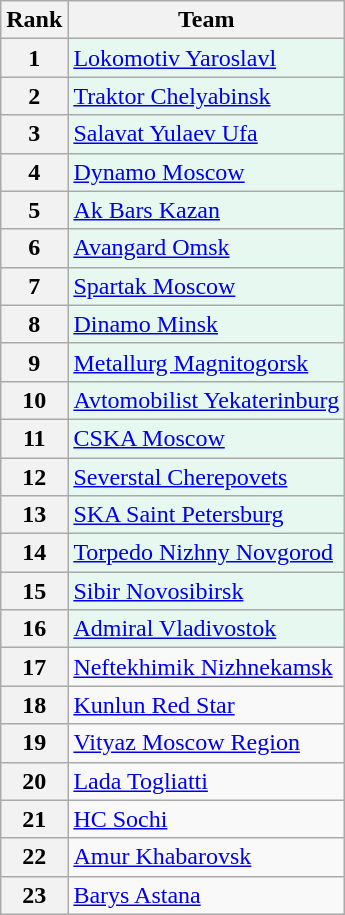<table class="wikitable">
<tr>
<th>Rank</th>
<th>Team</th>
</tr>
<tr bgcolor="#e6f8ef">
<th scope=row>1</th>
<td> <a href='#'>Lokomotiv Yaroslavl</a></td>
</tr>
<tr bgcolor="#e6f8ef">
<th scope=row>2</th>
<td> <a href='#'>Traktor Chelyabinsk</a></td>
</tr>
<tr bgcolor="#e6f8ef">
<th scope=row>3</th>
<td> <a href='#'>Salavat Yulaev Ufa</a></td>
</tr>
<tr bgcolor="#e6f8ef">
<th scope=row>4</th>
<td> <a href='#'>Dynamo Moscow</a></td>
</tr>
<tr bgcolor="#e6f8ef">
<th scope=row>5</th>
<td> <a href='#'>Ak Bars Kazan</a></td>
</tr>
<tr bgcolor="#e6f8ef">
<th scope=row>6</th>
<td> <a href='#'>Avangard Omsk</a></td>
</tr>
<tr bgcolor="#e6f8ef">
<th scope=row>7</th>
<td> <a href='#'>Spartak Moscow</a></td>
</tr>
<tr bgcolor="#e6f8ef">
<th scope=row>8</th>
<td> <a href='#'>Dinamo Minsk</a></td>
</tr>
<tr bgcolor="#e6f8ef">
<th scope=row>9</th>
<td> <a href='#'>Metallurg Magnitogorsk</a></td>
</tr>
<tr bgcolor="#e6f8ef">
<th scope=row>10</th>
<td> <a href='#'>Avtomobilist Yekaterinburg</a></td>
</tr>
<tr bgcolor="#e6f8ef">
<th scope=row>11</th>
<td> <a href='#'>CSKA Moscow</a></td>
</tr>
<tr bgcolor="#e6f8ef">
<th scope=row>12</th>
<td> <a href='#'>Severstal Cherepovets</a></td>
</tr>
<tr bgcolor="#e6f8ef">
<th scope=row>13</th>
<td> <a href='#'>SKA Saint Petersburg</a></td>
</tr>
<tr bgcolor="#e6f8ef">
<th scope=row>14</th>
<td> <a href='#'>Torpedo Nizhny Novgorod</a></td>
</tr>
<tr bgcolor="#e6f8ef">
<th scope=row>15</th>
<td> <a href='#'>Sibir Novosibirsk</a></td>
</tr>
<tr bgcolor="#e6f8ef">
<th scope=row>16</th>
<td> <a href='#'>Admiral Vladivostok</a></td>
</tr>
<tr>
<th scope=row>17</th>
<td> <a href='#'>Neftekhimik Nizhnekamsk</a></td>
</tr>
<tr>
<th scope=row>18</th>
<td> <a href='#'>Kunlun Red Star</a></td>
</tr>
<tr>
<th scope=row>19</th>
<td> <a href='#'>Vityaz Moscow Region</a></td>
</tr>
<tr>
<th scope=row>20</th>
<td> <a href='#'>Lada Togliatti</a></td>
</tr>
<tr>
<th scope=row>21</th>
<td> <a href='#'>HC Sochi</a></td>
</tr>
<tr>
<th scope=row>22</th>
<td> <a href='#'>Amur Khabarovsk</a></td>
</tr>
<tr>
<th scope=row>23</th>
<td> <a href='#'>Barys Astana</a></td>
</tr>
</table>
